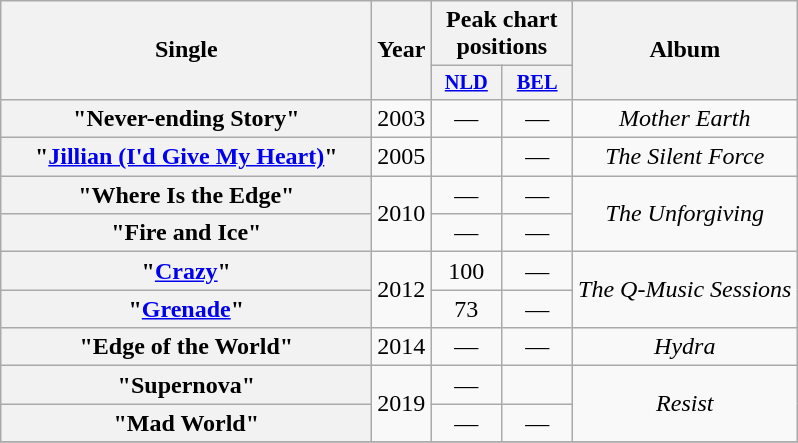<table class="wikitable plainrowheaders" style="text-align:center;">
<tr>
<th scope="colw" rowspan="2" style="width:15em;">Single</th>
<th scope="colw" rowspan="2">Year</th>
<th scope="col" colspan="2">Peak chart positions</th>
<th scope="colw" rowspan="2">Album</th>
</tr>
<tr>
<th scope="col" style="width:3em;font-size:85%;"><a href='#'>NLD</a><br></th>
<th scope="col" style="width:3em;font-size:85%;"><a href='#'>BEL</a><br></th>
</tr>
<tr>
<th scope="row">"Never-ending Story"</th>
<td>2003</td>
<td>—</td>
<td>—</td>
<td><em>Mother Earth</em></td>
</tr>
<tr>
<th scope="row">"<a href='#'>Jillian (I'd Give My Heart)</a>"</th>
<td>2005</td>
<td></td>
<td>—</td>
<td><em>The Silent Force</em></td>
</tr>
<tr>
<th scope="row">"Where Is the Edge"</th>
<td rowspan=2>2010</td>
<td>—</td>
<td>—</td>
<td rowspan=2><em>The Unforgiving</em></td>
</tr>
<tr>
<th scope="row">"Fire and Ice"</th>
<td>—</td>
<td>—</td>
</tr>
<tr>
<th scope="row">"<a href='#'>Crazy</a>"</th>
<td rowspan=2>2012</td>
<td>100</td>
<td>—</td>
<td rowspan=2><em>The Q-Music Sessions</em></td>
</tr>
<tr>
<th scope="row">"<a href='#'>Grenade</a>"</th>
<td>73</td>
<td>—</td>
</tr>
<tr>
<th scope="row">"Edge of the World"</th>
<td>2014</td>
<td>—</td>
<td>—</td>
<td><em>Hydra</em></td>
</tr>
<tr>
<th scope="row">"Supernova"</th>
<td rowspan=2>2019</td>
<td>—</td>
<td></td>
<td rowspan=2><em>Resist</em></td>
</tr>
<tr>
<th scope="row">"Mad World"</th>
<td>—</td>
<td>—</td>
</tr>
<tr>
</tr>
</table>
